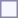<table style="border:1px solid #8888aa; background-color:#f7f8ff; padding:5px; font-size:95%; margin: 0px 12px 12px 0px;">
</table>
